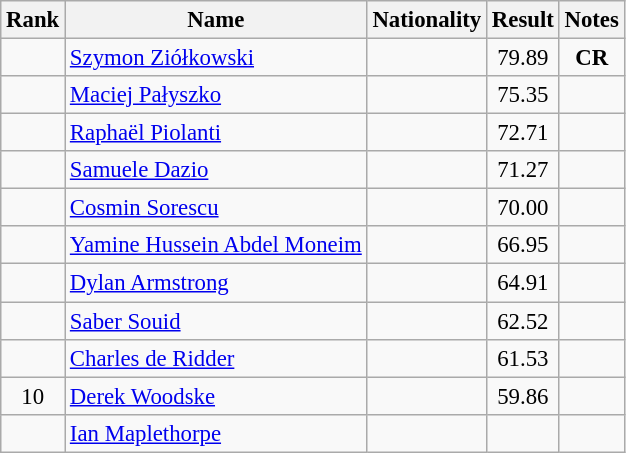<table class="wikitable sortable" style="text-align:center;font-size:95%">
<tr>
<th>Rank</th>
<th>Name</th>
<th>Nationality</th>
<th>Result</th>
<th>Notes</th>
</tr>
<tr>
<td></td>
<td align=left><a href='#'>Szymon Ziółkowski</a></td>
<td align=left></td>
<td>79.89</td>
<td><strong>CR</strong></td>
</tr>
<tr>
<td></td>
<td align=left><a href='#'>Maciej Pałyszko</a></td>
<td align=left></td>
<td>75.35</td>
<td></td>
</tr>
<tr>
<td></td>
<td align=left><a href='#'>Raphaël Piolanti</a></td>
<td align=left></td>
<td>72.71</td>
<td></td>
</tr>
<tr>
<td></td>
<td align=left><a href='#'>Samuele Dazio</a></td>
<td align=left></td>
<td>71.27</td>
<td></td>
</tr>
<tr>
<td></td>
<td align=left><a href='#'>Cosmin Sorescu</a></td>
<td align=left></td>
<td>70.00</td>
<td></td>
</tr>
<tr>
<td></td>
<td align=left><a href='#'>Yamine Hussein Abdel Moneim</a></td>
<td align=left></td>
<td>66.95</td>
<td></td>
</tr>
<tr>
<td></td>
<td align=left><a href='#'>Dylan Armstrong</a></td>
<td align=left></td>
<td>64.91</td>
<td></td>
</tr>
<tr>
<td></td>
<td align=left><a href='#'>Saber Souid</a></td>
<td align=left></td>
<td>62.52</td>
<td></td>
</tr>
<tr>
<td></td>
<td align=left><a href='#'>Charles de Ridder</a></td>
<td align=left></td>
<td>61.53</td>
<td></td>
</tr>
<tr>
<td>10</td>
<td align=left><a href='#'>Derek Woodske</a></td>
<td align=left></td>
<td>59.86</td>
<td></td>
</tr>
<tr>
<td></td>
<td align=left><a href='#'>Ian Maplethorpe</a></td>
<td align=left></td>
<td></td>
<td></td>
</tr>
</table>
